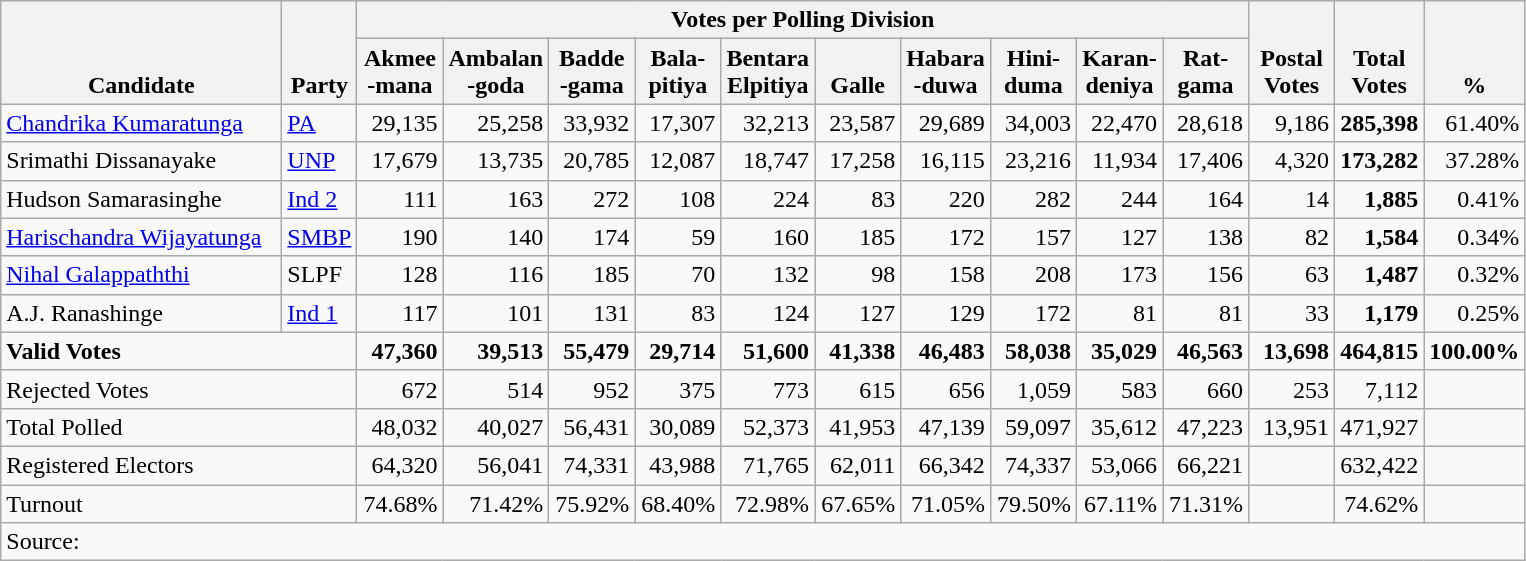<table class="wikitable" border="1" style="text-align:right;">
<tr>
<th rowspan="2" align="left" valign="bottom" width="180">Candidate</th>
<th rowspan="2" align="left" valign="bottom" width="40">Party</th>
<th colspan="10">Votes per Polling Division</th>
<th rowspan="2" align="center" valign="bottom" width="50">Postal<br>Votes</th>
<th rowspan="2" align="center" valign="bottom" width="50">Total Votes</th>
<th rowspan="2" align="center" valign="bottom" width="50">%</th>
</tr>
<tr>
<th align="center" valign="bottom" width="50">Akmee<br>-mana</th>
<th align="center" valign="bottom" width="50">Ambalan<br>-goda</th>
<th align="center" valign="bottom" width="50">Badde<br>-gama</th>
<th align="center" valign="bottom" width="50">Bala-<br>pitiya</th>
<th align="center" valign="bottom" width="50">Bentara<br>Elpitiya</th>
<th align="center" valign="bottom" width="50">Galle</th>
<th align="center" valign="bottom" width="50">Habara<br>-duwa</th>
<th align="center" valign="bottom" width="50">Hini-<br>duma</th>
<th align="center" valign="bottom" width="50">Karan-<br>deniya</th>
<th align="center" valign="bottom" width="50">Rat-<br>gama</th>
</tr>
<tr>
<td align="left"><a href='#'>Chandrika Kumaratunga</a></td>
<td align="left"><a href='#'>PA</a></td>
<td>29,135</td>
<td>25,258</td>
<td>33,932</td>
<td>17,307</td>
<td>32,213</td>
<td>23,587</td>
<td>29,689</td>
<td>34,003</td>
<td>22,470</td>
<td>28,618</td>
<td>9,186</td>
<td><strong>285,398</strong></td>
<td>61.40%</td>
</tr>
<tr>
<td align="left">Srimathi Dissanayake</td>
<td align="left"><a href='#'>UNP</a></td>
<td>17,679</td>
<td>13,735</td>
<td>20,785</td>
<td>12,087</td>
<td>18,747</td>
<td>17,258</td>
<td>16,115</td>
<td>23,216</td>
<td>11,934</td>
<td>17,406</td>
<td>4,320</td>
<td><strong>173,282</strong></td>
<td>37.28%</td>
</tr>
<tr>
<td align="left">Hudson Samarasinghe</td>
<td align="left"><a href='#'>Ind 2</a></td>
<td>111</td>
<td>163</td>
<td>272</td>
<td>108</td>
<td>224</td>
<td>83</td>
<td>220</td>
<td>282</td>
<td>244</td>
<td>164</td>
<td>14</td>
<td><strong>1,885</strong></td>
<td>0.41%</td>
</tr>
<tr>
<td align="left"><a href='#'>Harischandra Wijayatunga</a></td>
<td align="left"><a href='#'>SMBP</a></td>
<td>190</td>
<td>140</td>
<td>174</td>
<td>59</td>
<td>160</td>
<td>185</td>
<td>172</td>
<td>157</td>
<td>127</td>
<td>138</td>
<td>82</td>
<td><strong>1,584</strong></td>
<td>0.34%</td>
</tr>
<tr>
<td align="left"><a href='#'>Nihal Galappaththi</a></td>
<td align="left">SLPF</td>
<td>128</td>
<td>116</td>
<td>185</td>
<td>70</td>
<td>132</td>
<td>98</td>
<td>158</td>
<td>208</td>
<td>173</td>
<td>156</td>
<td>63</td>
<td><strong>1,487</strong></td>
<td>0.32%</td>
</tr>
<tr>
<td align="left">A.J. Ranashinge</td>
<td align="left"><a href='#'>Ind 1</a></td>
<td>117</td>
<td>101</td>
<td>131</td>
<td>83</td>
<td>124</td>
<td>127</td>
<td>129</td>
<td>172</td>
<td>81</td>
<td>81</td>
<td>33</td>
<td><strong>1,179</strong></td>
<td>0.25%</td>
</tr>
<tr>
<td colspan="2" align="left"><strong>Valid Votes</strong></td>
<td><strong>47,360</strong></td>
<td><strong>39,513</strong></td>
<td><strong>55,479</strong></td>
<td><strong>29,714</strong></td>
<td><strong>51,600</strong></td>
<td><strong>41,338</strong></td>
<td><strong>46,483</strong></td>
<td><strong>58,038</strong></td>
<td><strong>35,029</strong></td>
<td><strong>46,563</strong></td>
<td><strong>13,698</strong></td>
<td><strong>464,815</strong></td>
<td><strong>100.00%</strong></td>
</tr>
<tr>
<td colspan="2" align="left">Rejected Votes</td>
<td>672</td>
<td>514</td>
<td>952</td>
<td>375</td>
<td>773</td>
<td>615</td>
<td>656</td>
<td>1,059</td>
<td>583</td>
<td>660</td>
<td>253</td>
<td>7,112</td>
<td></td>
</tr>
<tr>
<td colspan="2" align="left">Total Polled</td>
<td>48,032</td>
<td>40,027</td>
<td>56,431</td>
<td>30,089</td>
<td>52,373</td>
<td>41,953</td>
<td>47,139</td>
<td>59,097</td>
<td>35,612</td>
<td>47,223</td>
<td>13,951</td>
<td>471,927</td>
<td></td>
</tr>
<tr>
<td colspan="2" align="left">Registered Electors</td>
<td>64,320</td>
<td>56,041</td>
<td>74,331</td>
<td>43,988</td>
<td>71,765</td>
<td>62,011</td>
<td>66,342</td>
<td>74,337</td>
<td>53,066</td>
<td>66,221</td>
<td></td>
<td>632,422</td>
<td></td>
</tr>
<tr>
<td colspan="2" align="left">Turnout</td>
<td>74.68%</td>
<td>71.42%</td>
<td>75.92%</td>
<td>68.40%</td>
<td>72.98%</td>
<td>67.65%</td>
<td>71.05%</td>
<td>79.50%</td>
<td>67.11%</td>
<td>71.31%</td>
<td></td>
<td>74.62%</td>
<td></td>
</tr>
<tr>
<td colspan="15" align="left">Source:</td>
</tr>
</table>
